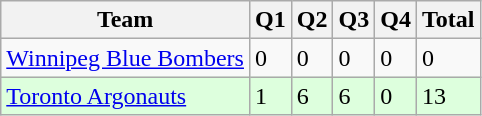<table class="wikitable">
<tr>
<th>Team</th>
<th>Q1</th>
<th>Q2</th>
<th>Q3</th>
<th>Q4</th>
<th>Total</th>
</tr>
<tr>
<td><a href='#'>Winnipeg Blue Bombers</a></td>
<td>0</td>
<td>0</td>
<td>0</td>
<td>0</td>
<td>0</td>
</tr>
<tr style="background-color:#ddffdd">
<td><a href='#'>Toronto Argonauts</a></td>
<td>1</td>
<td>6</td>
<td>6</td>
<td>0</td>
<td>13</td>
</tr>
</table>
